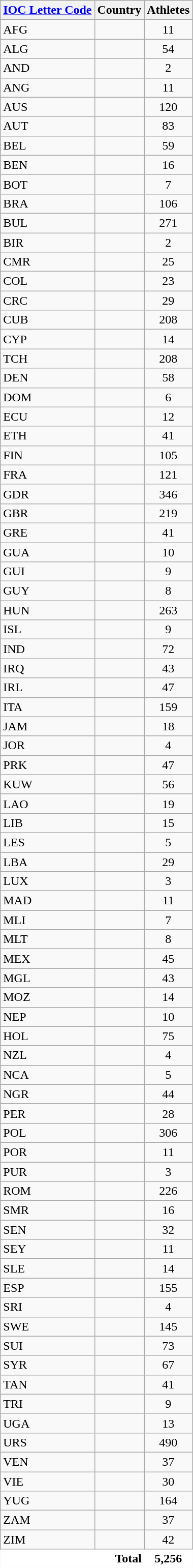<table class="wikitable collapsible collapsed sortable" style="border:0;">
<tr>
<th><a href='#'>IOC Letter Code</a></th>
<th>Country</th>
<th>Athletes</th>
</tr>
<tr>
</tr>
<tr>
<td>AFG</td>
<td></td>
<td align=center>11</td>
</tr>
<tr>
<td>ALG</td>
<td></td>
<td align=center>54</td>
</tr>
<tr>
<td>AND</td>
<td><em></em></td>
<td align=center>2</td>
</tr>
<tr>
<td>ANG</td>
<td></td>
<td align=center>11</td>
</tr>
<tr>
<td>AUS</td>
<td><em></em></td>
<td align=center>120</td>
</tr>
<tr>
<td>AUT</td>
<td></td>
<td align=center>83</td>
</tr>
<tr>
<td>BEL</td>
<td><em></em></td>
<td align=center>59</td>
</tr>
<tr>
<td>BEN</td>
<td></td>
<td align=center>16</td>
</tr>
<tr>
<td>BOT</td>
<td></td>
<td align=center>7</td>
</tr>
<tr>
<td>BRA</td>
<td></td>
<td align=center>106</td>
</tr>
<tr>
<td>BUL</td>
<td></td>
<td align=center>271</td>
</tr>
<tr>
<td>BIR</td>
<td></td>
<td align=center>2</td>
</tr>
<tr>
<td>CMR</td>
<td></td>
<td align=center>25</td>
</tr>
<tr>
<td>COL</td>
<td></td>
<td align=center>23</td>
</tr>
<tr>
<td>CRC</td>
<td></td>
<td align=center>29</td>
</tr>
<tr>
<td>CUB</td>
<td></td>
<td align=center>208</td>
</tr>
<tr>
<td>CYP</td>
<td></td>
<td align=center>14</td>
</tr>
<tr>
<td>TCH</td>
<td></td>
<td align=center>208</td>
</tr>
<tr>
<td>DEN</td>
<td><em></em></td>
<td align=center>58</td>
</tr>
<tr>
<td>DOM</td>
<td></td>
<td align=center>6</td>
</tr>
<tr>
<td>ECU</td>
<td></td>
<td align=center>12</td>
</tr>
<tr>
<td>ETH</td>
<td></td>
<td align=center>41</td>
</tr>
<tr>
<td>FIN</td>
<td></td>
<td align=center>105</td>
</tr>
<tr>
<td>FRA</td>
<td><em></em></td>
<td align=center>121</td>
</tr>
<tr>
<td>GDR</td>
<td></td>
<td align=center>346</td>
</tr>
<tr>
<td>GBR</td>
<td><em></em></td>
<td align=center>219</td>
</tr>
<tr>
<td>GRE</td>
<td></td>
<td align=center>41</td>
</tr>
<tr>
<td>GUA</td>
<td></td>
<td align=center>10</td>
</tr>
<tr>
<td>GUI</td>
<td></td>
<td align=center>9</td>
</tr>
<tr>
<td>GUY</td>
<td></td>
<td align=center>8</td>
</tr>
<tr>
<td>HUN</td>
<td></td>
<td align=center>263</td>
</tr>
<tr>
<td>ISL</td>
<td></td>
<td align=center>9</td>
</tr>
<tr>
<td>IND</td>
<td></td>
<td align=center>72</td>
</tr>
<tr>
<td>IRQ</td>
<td></td>
<td align=center>43</td>
</tr>
<tr>
<td>IRL</td>
<td><em></em></td>
<td align=center>47</td>
</tr>
<tr>
<td>ITA</td>
<td><em></em></td>
<td align=center>159</td>
</tr>
<tr>
<td>JAM</td>
<td></td>
<td align=center>18</td>
</tr>
<tr>
<td>JOR</td>
<td></td>
<td align=center>4</td>
</tr>
<tr>
<td>PRK</td>
<td></td>
<td align=center>47</td>
</tr>
<tr>
<td>KUW</td>
<td></td>
<td align=center>56</td>
</tr>
<tr>
<td>LAO</td>
<td></td>
<td align=center>19</td>
</tr>
<tr>
<td>LIB</td>
<td></td>
<td align=center>15</td>
</tr>
<tr>
<td>LES</td>
<td></td>
<td align=center>5</td>
</tr>
<tr>
<td>LBA</td>
<td></td>
<td align=center>29</td>
</tr>
<tr>
<td>LUX</td>
<td><em></em></td>
<td align=center>3</td>
</tr>
<tr>
<td>MAD</td>
<td></td>
<td align=center>11</td>
</tr>
<tr>
<td>MLI</td>
<td></td>
<td align=center>7</td>
</tr>
<tr>
<td>MLT</td>
<td></td>
<td align=center>8</td>
</tr>
<tr>
<td>MEX</td>
<td></td>
<td align=center>45</td>
</tr>
<tr>
<td>MGL</td>
<td></td>
<td align=center>43</td>
</tr>
<tr>
<td>MOZ</td>
<td></td>
<td align=center>14</td>
</tr>
<tr>
<td>NEP</td>
<td></td>
<td align=center>10</td>
</tr>
<tr>
<td>HOL</td>
<td><em></em></td>
<td align=center>75</td>
</tr>
<tr>
<td>NZL</td>
<td><em></em></td>
<td align=center>4</td>
</tr>
<tr>
<td>NCA</td>
<td></td>
<td align=center>5</td>
</tr>
<tr>
<td>NGR</td>
<td></td>
<td align=center>44</td>
</tr>
<tr>
<td>PER</td>
<td></td>
<td align=center>28</td>
</tr>
<tr>
<td>POL</td>
<td></td>
<td align=center>306</td>
</tr>
<tr>
<td>POR</td>
<td><em></em></td>
<td align=center>11</td>
</tr>
<tr>
<td>PUR</td>
<td><em></em></td>
<td align=center>3</td>
</tr>
<tr>
<td>ROM</td>
<td></td>
<td align=center>226</td>
</tr>
<tr>
<td>SMR</td>
<td><em></em></td>
<td align=center>16</td>
</tr>
<tr>
<td>SEN</td>
<td></td>
<td align=center>32</td>
</tr>
<tr>
<td>SEY</td>
<td></td>
<td align=center>11</td>
</tr>
<tr>
<td>SLE</td>
<td></td>
<td align=center>14</td>
</tr>
<tr>
<td>ESP</td>
<td><em></em></td>
<td align=center>155</td>
</tr>
<tr>
<td>SRI</td>
<td></td>
<td align=center>4</td>
</tr>
<tr>
<td>SWE</td>
<td></td>
<td align=center>145</td>
</tr>
<tr>
<td>SUI</td>
<td><em></em></td>
<td align=center>73</td>
</tr>
<tr>
<td>SYR</td>
<td></td>
<td align=center>67</td>
</tr>
<tr>
<td>TAN</td>
<td></td>
<td align=center>41</td>
</tr>
<tr>
<td>TRI</td>
<td></td>
<td align=center>9</td>
</tr>
<tr>
<td>UGA</td>
<td></td>
<td align=center>13</td>
</tr>
<tr>
<td>URS</td>
<td></td>
<td align=center>490</td>
</tr>
<tr>
<td>VEN</td>
<td></td>
<td align=center>37</td>
</tr>
<tr>
<td>VIE</td>
<td></td>
<td align=center>30</td>
</tr>
<tr>
<td>YUG</td>
<td></td>
<td align=center>164</td>
</tr>
<tr>
<td>ZAM</td>
<td></td>
<td align=center>37</td>
</tr>
<tr>
<td>ZIM</td>
<td></td>
<td align=center>42</td>
</tr>
<tr class="sortbottom">
<td colspan=2; style="text-align:right; border:0px; background:#fff;"><strong>Total</strong></td>
<td style="text-align:center; border:0px; background:#fff;"><strong>5,256</strong></td>
</tr>
<tr>
</tr>
</table>
